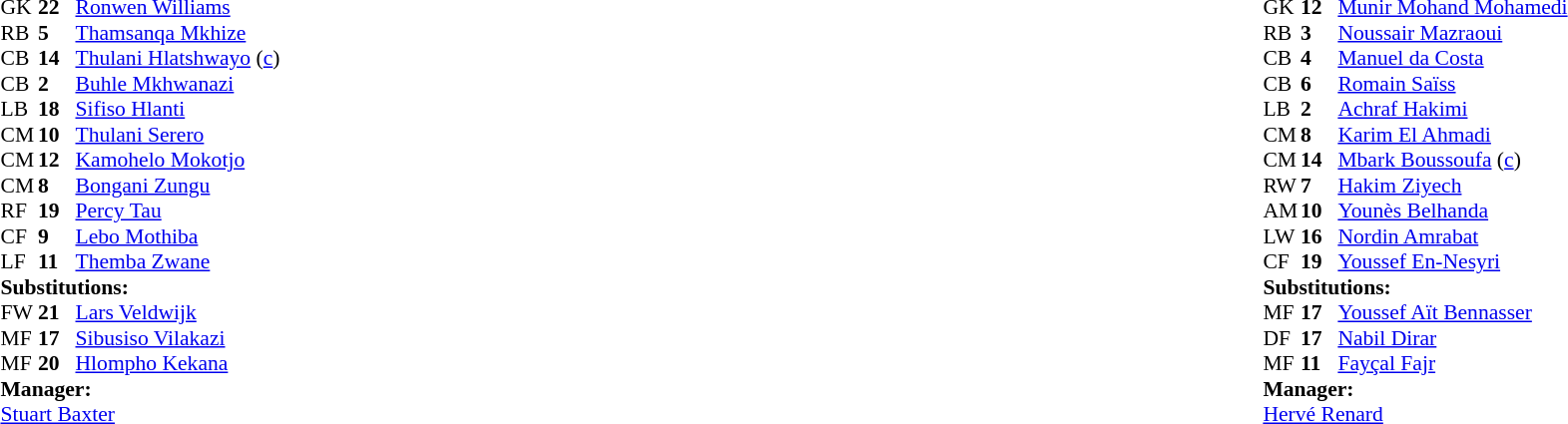<table width="100%">
<tr>
<td valign="top" width="40%"><br><table style="font-size:90%" cellspacing="0" cellpadding="0">
<tr>
<th width=25></th>
<th width=25></th>
</tr>
<tr>
<td>GK</td>
<td><strong>22</strong></td>
<td><a href='#'>Ronwen Williams</a></td>
</tr>
<tr>
<td>RB</td>
<td><strong>5</strong></td>
<td><a href='#'>Thamsanqa Mkhize</a></td>
</tr>
<tr>
<td>CB</td>
<td><strong>14</strong></td>
<td><a href='#'>Thulani Hlatshwayo</a> (<a href='#'>c</a>)</td>
</tr>
<tr>
<td>CB</td>
<td><strong>2</strong></td>
<td><a href='#'>Buhle Mkhwanazi</a></td>
</tr>
<tr>
<td>LB</td>
<td><strong>18</strong></td>
<td><a href='#'>Sifiso Hlanti</a></td>
</tr>
<tr>
<td>CM</td>
<td><strong>10</strong></td>
<td><a href='#'>Thulani Serero</a></td>
</tr>
<tr>
<td>CM</td>
<td><strong>12</strong></td>
<td><a href='#'>Kamohelo Mokotjo</a></td>
</tr>
<tr>
<td>CM</td>
<td><strong>8</strong></td>
<td><a href='#'>Bongani Zungu</a></td>
<td></td>
<td></td>
</tr>
<tr>
<td>RF</td>
<td><strong>19</strong></td>
<td><a href='#'>Percy Tau</a></td>
</tr>
<tr>
<td>CF</td>
<td><strong>9</strong></td>
<td><a href='#'>Lebo Mothiba</a></td>
<td></td>
<td></td>
</tr>
<tr>
<td>LF</td>
<td><strong>11</strong></td>
<td><a href='#'>Themba Zwane</a></td>
<td></td>
<td></td>
</tr>
<tr>
<td colspan=3><strong>Substitutions:</strong></td>
</tr>
<tr>
<td>FW</td>
<td><strong>21</strong></td>
<td><a href='#'>Lars Veldwijk</a></td>
<td></td>
<td></td>
</tr>
<tr>
<td>MF</td>
<td><strong>17</strong></td>
<td><a href='#'>Sibusiso Vilakazi</a></td>
<td></td>
<td></td>
</tr>
<tr>
<td>MF</td>
<td><strong>20</strong></td>
<td><a href='#'>Hlompho Kekana</a></td>
<td></td>
<td></td>
</tr>
<tr>
<td colspan=3><strong>Manager:</strong></td>
</tr>
<tr>
<td colspan=3> <a href='#'>Stuart Baxter</a></td>
</tr>
</table>
</td>
<td valign="top"></td>
<td valign="top" width="50%"><br><table style="font-size:90%; margin:auto" cellspacing="0" cellpadding="0">
<tr>
<th width=25></th>
<th width=25></th>
</tr>
<tr>
<td>GK</td>
<td><strong>12</strong></td>
<td><a href='#'>Munir Mohand Mohamedi</a></td>
</tr>
<tr>
<td>RB</td>
<td><strong>3</strong></td>
<td><a href='#'>Noussair Mazraoui</a></td>
<td></td>
<td></td>
</tr>
<tr>
<td>CB</td>
<td><strong>4</strong></td>
<td><a href='#'>Manuel da Costa</a></td>
</tr>
<tr>
<td>CB</td>
<td><strong>6</strong></td>
<td><a href='#'>Romain Saïss</a></td>
</tr>
<tr>
<td>LB</td>
<td><strong>2</strong></td>
<td><a href='#'>Achraf Hakimi</a></td>
</tr>
<tr>
<td>CM</td>
<td><strong>8</strong></td>
<td><a href='#'>Karim El Ahmadi</a></td>
<td></td>
<td></td>
</tr>
<tr>
<td>CM</td>
<td><strong>14</strong></td>
<td><a href='#'>Mbark Boussoufa</a> (<a href='#'>c</a>)</td>
</tr>
<tr>
<td>RW</td>
<td><strong>7</strong></td>
<td><a href='#'>Hakim Ziyech</a></td>
<td></td>
<td></td>
</tr>
<tr>
<td>AM</td>
<td><strong>10</strong></td>
<td><a href='#'>Younès Belhanda</a></td>
</tr>
<tr>
<td>LW</td>
<td><strong>16</strong></td>
<td><a href='#'>Nordin Amrabat</a></td>
</tr>
<tr>
<td>CF</td>
<td><strong>19</strong></td>
<td><a href='#'>Youssef En-Nesyri</a></td>
</tr>
<tr>
<td colspan=3><strong>Substitutions:</strong></td>
</tr>
<tr>
<td>MF</td>
<td><strong>17</strong></td>
<td><a href='#'>Youssef Aït Bennasser</a></td>
<td></td>
<td></td>
</tr>
<tr>
<td>DF</td>
<td><strong>17</strong></td>
<td><a href='#'>Nabil Dirar</a></td>
<td></td>
<td></td>
</tr>
<tr>
<td>MF</td>
<td><strong>11</strong></td>
<td><a href='#'>Fayçal Fajr</a></td>
<td></td>
<td></td>
</tr>
<tr>
<td colspan=3><strong>Manager:</strong></td>
</tr>
<tr>
<td colspan=3> <a href='#'>Hervé Renard</a></td>
</tr>
</table>
</td>
</tr>
</table>
